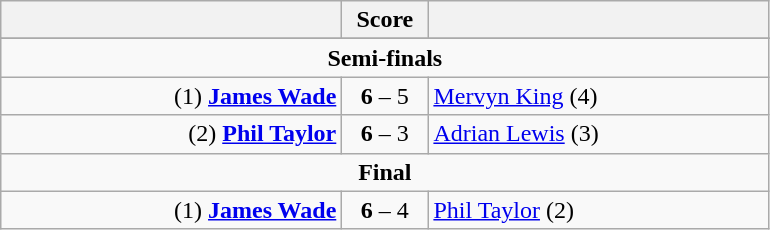<table class=wikitable style="text-align:center">
<tr>
<th width=220></th>
<th width=50>Score</th>
<th width=220></th>
</tr>
<tr align=center>
</tr>
<tr align=center>
<td colspan="3"><strong>Semi-finals</strong></td>
</tr>
<tr align=left>
<td align=right>(1) <strong><a href='#'>James Wade</a></strong> </td>
<td align=center><strong>6</strong> – 5</td>
<td> <a href='#'>Mervyn King</a> (4)</td>
</tr>
<tr align=left>
<td align=right>(2) <strong><a href='#'>Phil Taylor</a></strong> </td>
<td align=center><strong>6</strong> – 3</td>
<td> <a href='#'>Adrian Lewis</a> (3)</td>
</tr>
<tr align=center>
<td colspan="3"><strong>Final</strong></td>
</tr>
<tr align=left>
<td align=right>(1) <strong><a href='#'>James Wade</a></strong> </td>
<td align=center><strong>6</strong> – 4</td>
<td> <a href='#'>Phil Taylor</a> (2)</td>
</tr>
</table>
